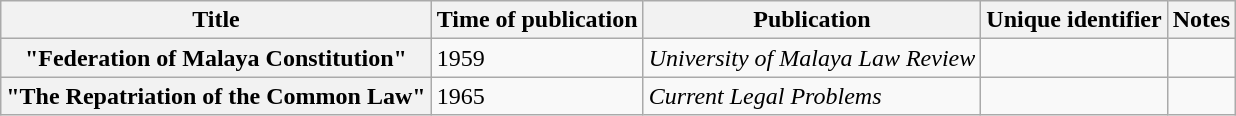<table class="wikitable sortable plainrowheaders" style="margin-right: 0;">
<tr>
<th scope="col" class="unsortable">Title</th>
<th scope="col">Time of publication</th>
<th scope="col" class="unsortable">Publication</th>
<th scope="col" class="unsortable">Unique identifier</th>
<th scope="col" class="unsortable">Notes</th>
</tr>
<tr>
<th scope="row">"Federation of Malaya Constitution"</th>
<td>1959</td>
<td><em>University of Malaya Law Review</em></td>
<td></td>
<td></td>
</tr>
<tr>
<th scope="row">"The Repatriation of the Common Law"</th>
<td>1965</td>
<td><em>Current Legal Problems</em></td>
<td></td>
<td></td>
</tr>
</table>
